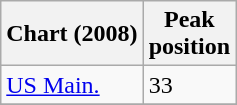<table class="wikitable sortable plainrowheaders">
<tr>
<th scope="col">Chart (2008)</th>
<th scope="col">Peak<br>position</th>
</tr>
<tr>
<td><a href='#'>US Main.</a></td>
<td>33</td>
</tr>
<tr>
</tr>
</table>
